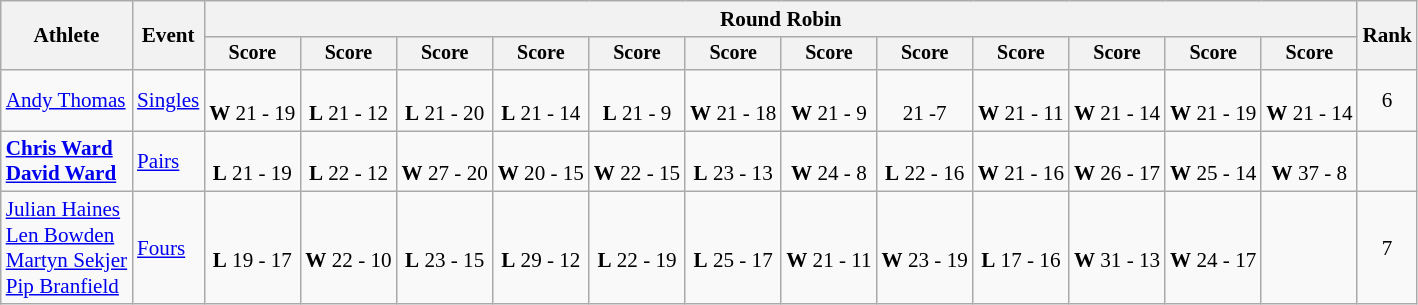<table class="wikitable" style="font-size:88%; text-align:center">
<tr>
<th rowspan=2>Athlete</th>
<th rowspan=2>Event</th>
<th colspan=12>Round Robin</th>
<th rowspan=2>Rank</th>
</tr>
<tr style="font-size:95%">
<th>Score</th>
<th>Score</th>
<th>Score</th>
<th>Score</th>
<th>Score</th>
<th>Score</th>
<th>Score</th>
<th>Score</th>
<th>Score</th>
<th>Score</th>
<th>Score</th>
<th>Score</th>
</tr>
<tr>
<td align=left><a href='#'>Andy Thomas</a></td>
<td align=left><a href='#'>Singles</a></td>
<td><br><strong>W</strong> 21 - 19</td>
<td><br><strong>L</strong> 21 - 12</td>
<td><br><strong>L</strong> 21 - 20</td>
<td><br><strong>L</strong> 21 - 14</td>
<td><br><strong>L</strong> 21 - 9</td>
<td><br><strong>W</strong> 21 - 18</td>
<td><br><strong>W</strong> 21 - 9</td>
<td><br> 21 -7</td>
<td><br> <strong>W</strong> 21 - 11</td>
<td><br><strong>W</strong> 21 - 14</td>
<td><br><strong>W</strong> 21 - 19</td>
<td><br><strong>W</strong> 21 - 14</td>
<td>6</td>
</tr>
<tr>
<td align=left><strong><a href='#'>Chris Ward</a></strong><br><strong><a href='#'>David Ward</a></strong></td>
<td align=left><a href='#'>Pairs</a></td>
<td><br><strong>L</strong> 21 - 19</td>
<td><br><strong>L</strong> 22 - 12</td>
<td><br><strong>W</strong> 27 - 20</td>
<td><br><strong>W</strong> 20 - 15</td>
<td><br><strong>W</strong> 22 - 15</td>
<td><br><strong>L</strong> 23 - 13</td>
<td><br><strong>W</strong> 24 - 8</td>
<td><br><strong>L</strong> 22 - 16</td>
<td><br><strong>W</strong> 21 - 16</td>
<td><br><strong>W</strong> 26 - 17</td>
<td><br><strong>W</strong> 25 - 14</td>
<td><br><strong>W</strong> 37 - 8</td>
<td></td>
</tr>
<tr align=centre>
<td align=left><a href='#'>Julian Haines</a><br><a href='#'>Len Bowden</a><br><a href='#'>Martyn Sekjer</a><br><a href='#'>Pip Branfield</a></td>
<td align=left><a href='#'>Fours</a></td>
<td><br><strong>L</strong> 19 - 17</td>
<td><br><strong>W</strong> 22 - 10</td>
<td><br><strong>L</strong> 23 - 15</td>
<td><br><strong>L</strong> 29 - 12</td>
<td><br><strong>L</strong> 22 - 19</td>
<td><br><strong>L</strong> 25 - 17</td>
<td><br><strong>W</strong> 21 - 11</td>
<td><br><strong>W</strong> 23 - 19</td>
<td><br><strong>L</strong> 17 - 16</td>
<td><br><strong>W</strong> 31 - 13</td>
<td><br><strong>W</strong> 24 - 17</td>
<td></td>
<td>7</td>
</tr>
</table>
